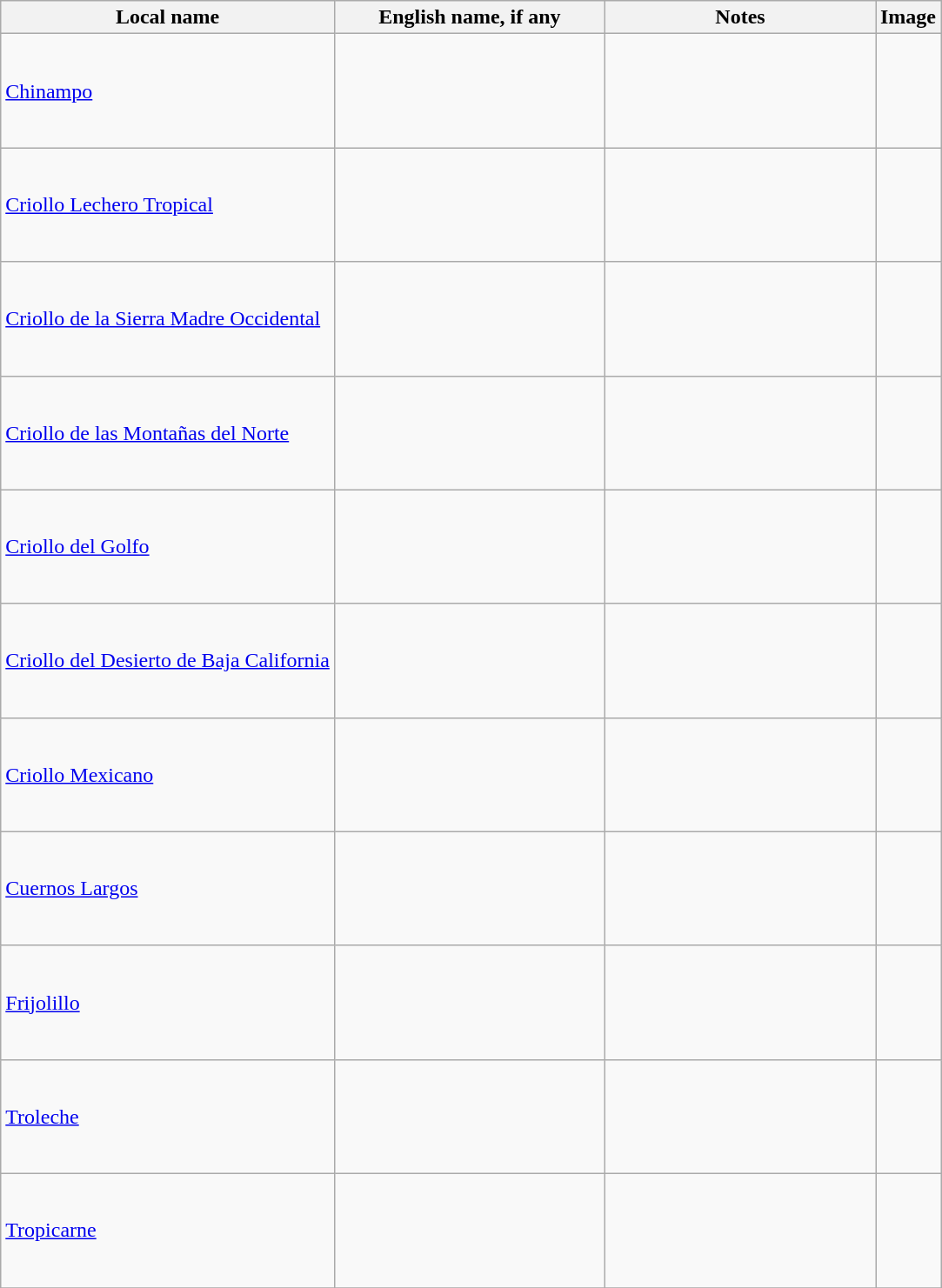<table class="wikitable">
<tr>
<th>Local name</th>
<th style="width: 200px;">English name, if any</th>
<th style="width: 200px;">Notes</th>
<th>Image</th>
</tr>
<tr>
<td><a href='#'>Chinampo</a></td>
<td></td>
<td></td>
<td style="height: 80px;"></td>
</tr>
<tr>
<td><a href='#'>Criollo Lechero Tropical</a></td>
<td></td>
<td></td>
<td style="height: 80px;"></td>
</tr>
<tr>
<td><a href='#'>Criollo de la Sierra Madre Occidental</a></td>
<td></td>
<td></td>
<td style="height: 80px;"></td>
</tr>
<tr>
<td><a href='#'>Criollo de las Montañas del Norte</a></td>
<td></td>
<td></td>
<td style="height: 80px;"></td>
</tr>
<tr>
<td><a href='#'>Criollo del Golfo</a></td>
<td></td>
<td></td>
<td style="height: 80px;"></td>
</tr>
<tr>
<td><a href='#'>Criollo del Desierto de Baja California</a></td>
<td></td>
<td></td>
<td style="height: 80px;"></td>
</tr>
<tr>
<td><a href='#'>Criollo Mexicano</a></td>
<td></td>
<td></td>
<td style="height: 80px;"></td>
</tr>
<tr>
<td><a href='#'>Cuernos Largos</a></td>
<td></td>
<td></td>
<td style="height: 80px;"></td>
</tr>
<tr>
<td><a href='#'>Frijolillo</a></td>
<td></td>
<td></td>
<td style="height: 80px;"></td>
</tr>
<tr>
<td><a href='#'>Troleche</a></td>
<td></td>
<td></td>
<td style="height: 80px;"></td>
</tr>
<tr>
<td><a href='#'>Tropicarne</a></td>
<td></td>
<td></td>
<td style="height: 80px;"></td>
</tr>
<tr>
</tr>
</table>
